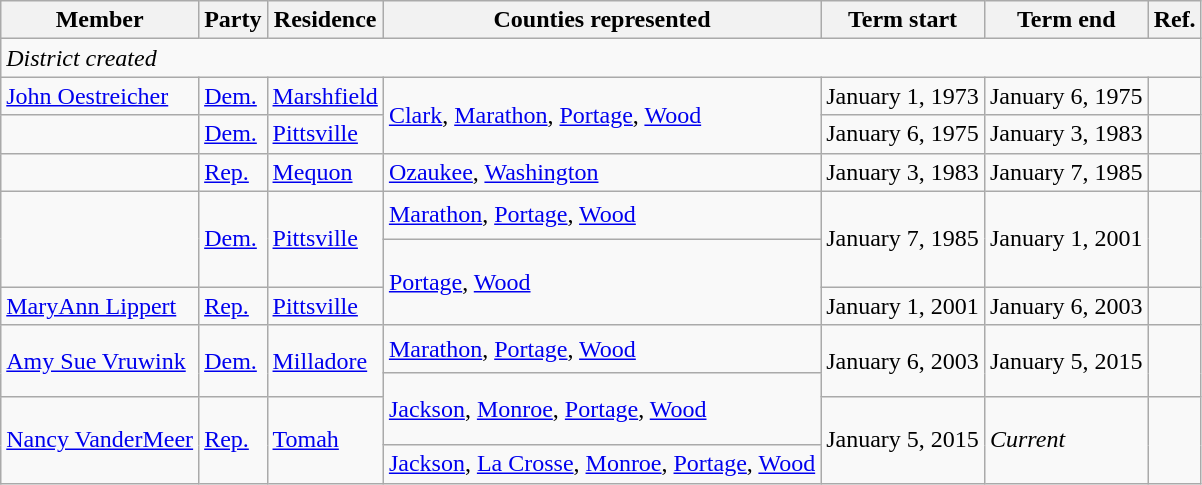<table class="wikitable">
<tr>
<th>Member</th>
<th>Party</th>
<th>Residence</th>
<th>Counties represented</th>
<th>Term start</th>
<th>Term end</th>
<th>Ref.</th>
</tr>
<tr>
<td colspan="7"><em>District created</em></td>
</tr>
<tr>
<td><a href='#'>John Oestreicher</a></td>
<td><a href='#'>Dem.</a></td>
<td><a href='#'>Marshfield</a></td>
<td rowspan="2"><a href='#'>Clark</a>, <a href='#'>Marathon</a>, <a href='#'>Portage</a>, <a href='#'>Wood</a></td>
<td>January 1, 1973</td>
<td>January 6, 1975</td>
<td></td>
</tr>
<tr>
<td></td>
<td><a href='#'>Dem.</a></td>
<td><a href='#'>Pittsville</a></td>
<td>January 6, 1975</td>
<td>January 3, 1983</td>
<td></td>
</tr>
<tr>
<td></td>
<td><a href='#'>Rep.</a></td>
<td><a href='#'>Mequon</a></td>
<td><a href='#'>Ozaukee</a>, <a href='#'>Washington</a></td>
<td>January 3, 1983</td>
<td>January 7, 1985</td>
<td></td>
</tr>
<tr style="height:2em">
<td rowspan="2"></td>
<td rowspan="2" ><a href='#'>Dem.</a></td>
<td rowspan="2"><a href='#'>Pittsville</a></td>
<td><a href='#'>Marathon</a>, <a href='#'>Portage</a>, <a href='#'>Wood</a></td>
<td rowspan="2">January 7, 1985</td>
<td rowspan="2">January 1, 2001</td>
<td rowspan="2"></td>
</tr>
<tr style="height:2em">
<td rowspan="2"><a href='#'>Portage</a>, <a href='#'>Wood</a></td>
</tr>
<tr>
<td><a href='#'>MaryAnn Lippert</a></td>
<td><a href='#'>Rep.</a></td>
<td><a href='#'>Pittsville</a></td>
<td>January 1, 2001</td>
<td>January 6, 2003</td>
<td></td>
</tr>
<tr style="height:2em">
<td rowspan="2"><a href='#'>Amy Sue Vruwink</a></td>
<td rowspan="2" ><a href='#'>Dem.</a></td>
<td rowspan="2"><a href='#'>Milladore</a></td>
<td><a href='#'>Marathon</a>, <a href='#'>Portage</a>, <a href='#'>Wood</a></td>
<td rowspan="2">January 6, 2003</td>
<td rowspan="2">January 5, 2015</td>
<td rowspan="2"></td>
</tr>
<tr style="height:1em">
<td rowspan="2"><a href='#'>Jackson</a>, <a href='#'>Monroe</a>, <a href='#'>Portage</a>, <a href='#'>Wood</a></td>
</tr>
<tr style="height:2em">
<td rowspan="2"><a href='#'>Nancy VanderMeer</a></td>
<td rowspan="2" ><a href='#'>Rep.</a></td>
<td rowspan="2"><a href='#'>Tomah</a></td>
<td rowspan="2">January 5, 2015</td>
<td rowspan="2"><em>Current</em></td>
<td rowspan="2"></td>
</tr>
<tr>
<td><a href='#'>Jackson</a>, <a href='#'>La Crosse</a>, <a href='#'>Monroe</a>, <a href='#'>Portage</a>, <a href='#'>Wood</a></td>
</tr>
</table>
